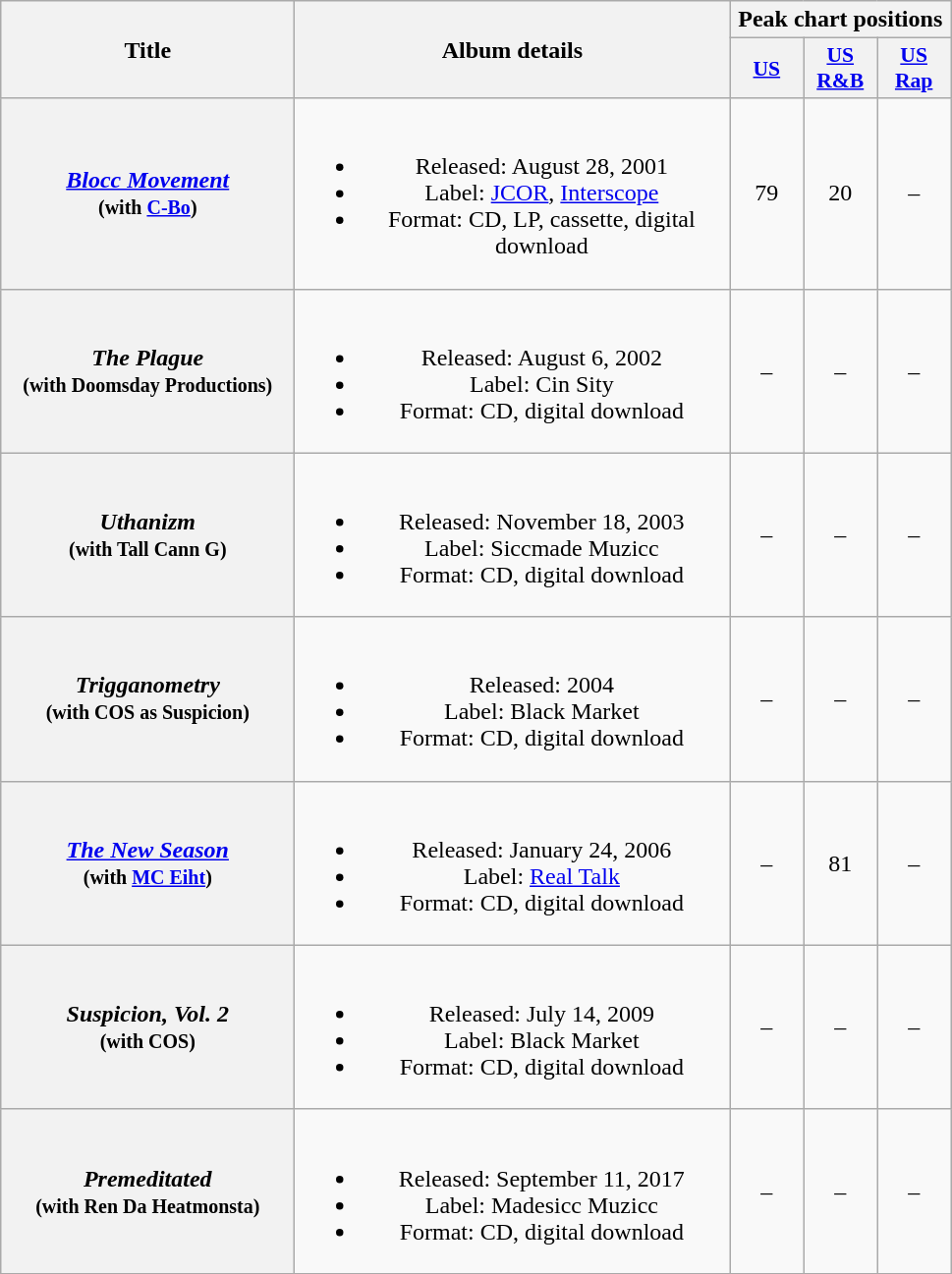<table class="wikitable plainrowheaders" style="text-align:center;">
<tr>
<th scope="col" rowspan="2" style="width:12em;">Title</th>
<th scope="col" rowspan="2" style="width:18em;">Album details</th>
<th scope="col" colspan="3">Peak chart positions</th>
</tr>
<tr>
<th scope="col" style="width:3em;font-size:90%;"><a href='#'>US</a></th>
<th scope="col" style="width:3em;font-size:90%;"><a href='#'>US<br>R&B</a></th>
<th scope="col" style="width:3em;font-size:90%;"><a href='#'>US<br>Rap</a></th>
</tr>
<tr>
<th scope="row"><em><a href='#'>Blocc Movement</a></em> <br><small>(with <a href='#'>C-Bo</a>)</small></th>
<td><br><ul><li>Released: August 28, 2001</li><li>Label: <a href='#'>JCOR</a>, <a href='#'>Interscope</a></li><li>Format: CD, LP, cassette, digital download</li></ul></td>
<td>79</td>
<td>20</td>
<td>–</td>
</tr>
<tr>
<th scope="row"><em>The Plague</em> <br><small>(with Doomsday Productions)</small></th>
<td><br><ul><li>Released: August 6, 2002</li><li>Label: Cin Sity</li><li>Format: CD, digital download</li></ul></td>
<td>–</td>
<td>–</td>
<td>–</td>
</tr>
<tr>
<th scope="row"><em>Uthanizm</em> <br><small>(with Tall Cann G)</small></th>
<td><br><ul><li>Released: November 18, 2003</li><li>Label: Siccmade Muzicc</li><li>Format: CD, digital download</li></ul></td>
<td>–</td>
<td>–</td>
<td>–</td>
</tr>
<tr>
<th scope="row"><em>Trigganometry</em> <br><small>(with COS as Suspicion)</small></th>
<td><br><ul><li>Released: 2004</li><li>Label: Black Market</li><li>Format: CD, digital download</li></ul></td>
<td>–</td>
<td>–</td>
<td>–</td>
</tr>
<tr>
<th scope="row"><em><a href='#'>The New Season</a></em> <br><small>(with <a href='#'>MC Eiht</a>)</small></th>
<td><br><ul><li>Released: January 24, 2006</li><li>Label: <a href='#'>Real Talk</a></li><li>Format: CD, digital download</li></ul></td>
<td>–</td>
<td>81</td>
<td>–</td>
</tr>
<tr>
<th scope="row"><em>Suspicion, Vol. 2</em> <br><small>(with COS)</small></th>
<td><br><ul><li>Released: July 14, 2009</li><li>Label: Black Market</li><li>Format: CD, digital download</li></ul></td>
<td>–</td>
<td>–</td>
<td>–</td>
</tr>
<tr>
<th scope="row"><em>Premeditated</em> <br><small>(with Ren Da Heatmonsta)</small></th>
<td><br><ul><li>Released: September 11, 2017</li><li>Label: Madesicc Muzicc</li><li>Format: CD, digital download</li></ul></td>
<td>–</td>
<td>–</td>
<td>–</td>
</tr>
</table>
